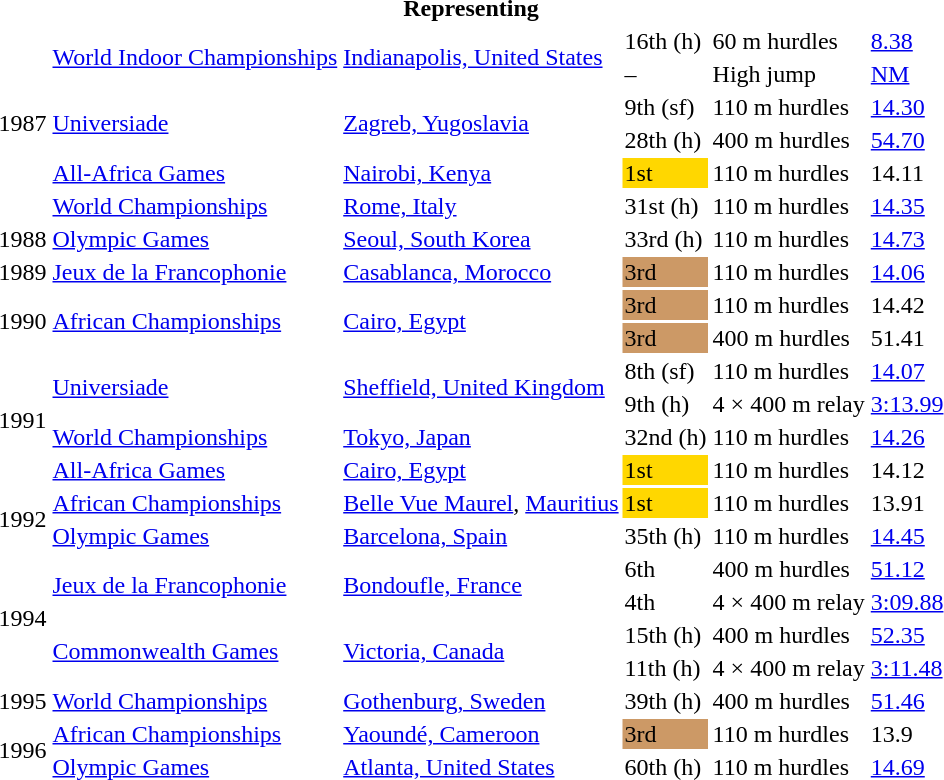<table>
<tr>
<th colspan="6">Representing </th>
</tr>
<tr>
<td rowspan=6>1987</td>
<td rowspan=2><a href='#'>World Indoor Championships</a></td>
<td rowspan=2><a href='#'>Indianapolis, United States</a></td>
<td>16th (h)</td>
<td>60 m hurdles</td>
<td><a href='#'>8.38</a></td>
</tr>
<tr>
<td>–</td>
<td>High jump</td>
<td><a href='#'>NM</a></td>
</tr>
<tr>
<td rowspan=2><a href='#'>Universiade</a></td>
<td rowspan=2><a href='#'>Zagreb, Yugoslavia</a></td>
<td>9th (sf)</td>
<td>110 m hurdles</td>
<td><a href='#'>14.30</a></td>
</tr>
<tr>
<td>28th (h)</td>
<td>400 m hurdles</td>
<td><a href='#'>54.70</a></td>
</tr>
<tr>
<td><a href='#'>All-Africa Games</a></td>
<td><a href='#'>Nairobi, Kenya</a></td>
<td bgcolor=gold>1st</td>
<td>110 m hurdles</td>
<td>14.11</td>
</tr>
<tr>
<td><a href='#'>World Championships</a></td>
<td><a href='#'>Rome, Italy</a></td>
<td>31st (h)</td>
<td>110 m hurdles</td>
<td><a href='#'>14.35</a></td>
</tr>
<tr>
<td>1988</td>
<td><a href='#'>Olympic Games</a></td>
<td><a href='#'>Seoul, South Korea</a></td>
<td>33rd (h)</td>
<td>110 m hurdles</td>
<td><a href='#'>14.73</a></td>
</tr>
<tr>
<td>1989</td>
<td><a href='#'>Jeux de la Francophonie</a></td>
<td><a href='#'>Casablanca, Morocco</a></td>
<td bgcolor=cc9966>3rd</td>
<td>110 m hurdles</td>
<td><a href='#'>14.06</a></td>
</tr>
<tr>
<td rowspan=2>1990</td>
<td rowspan=2><a href='#'>African Championships</a></td>
<td rowspan=2><a href='#'>Cairo, Egypt</a></td>
<td bgcolor=cc9966>3rd</td>
<td>110 m hurdles</td>
<td>14.42</td>
</tr>
<tr>
<td bgcolor=cc9966>3rd</td>
<td>400 m hurdles</td>
<td>51.41</td>
</tr>
<tr>
<td rowspan=4>1991</td>
<td rowspan=2><a href='#'>Universiade</a></td>
<td rowspan=2><a href='#'>Sheffield, United Kingdom</a></td>
<td>8th (sf)</td>
<td>110 m hurdles</td>
<td><a href='#'>14.07</a></td>
</tr>
<tr>
<td>9th (h)</td>
<td>4 × 400 m relay</td>
<td><a href='#'>3:13.99</a></td>
</tr>
<tr>
<td><a href='#'>World Championships</a></td>
<td><a href='#'>Tokyo, Japan</a></td>
<td>32nd (h)</td>
<td>110 m hurdles</td>
<td><a href='#'>14.26</a></td>
</tr>
<tr>
<td><a href='#'>All-Africa Games</a></td>
<td><a href='#'>Cairo, Egypt</a></td>
<td bgcolor=gold>1st</td>
<td>110 m hurdles</td>
<td>14.12</td>
</tr>
<tr>
<td rowspan=2>1992</td>
<td><a href='#'>African Championships</a></td>
<td><a href='#'>Belle Vue Maurel</a>, <a href='#'>Mauritius</a></td>
<td bgcolor=gold>1st</td>
<td>110 m hurdles</td>
<td>13.91</td>
</tr>
<tr>
<td><a href='#'>Olympic Games</a></td>
<td><a href='#'>Barcelona, Spain</a></td>
<td>35th (h)</td>
<td>110 m hurdles</td>
<td><a href='#'>14.45</a></td>
</tr>
<tr>
<td rowspan=4>1994</td>
<td rowspan=2><a href='#'>Jeux de la Francophonie</a></td>
<td rowspan=2><a href='#'>Bondoufle, France</a></td>
<td>6th</td>
<td>400 m hurdles</td>
<td><a href='#'>51.12</a></td>
</tr>
<tr>
<td>4th</td>
<td>4 × 400 m relay</td>
<td><a href='#'>3:09.88</a></td>
</tr>
<tr>
<td rowspan=2><a href='#'>Commonwealth Games</a></td>
<td rowspan=2><a href='#'>Victoria, Canada</a></td>
<td>15th (h)</td>
<td>400 m hurdles</td>
<td><a href='#'>52.35</a></td>
</tr>
<tr>
<td>11th (h)</td>
<td>4 × 400 m relay</td>
<td><a href='#'>3:11.48</a></td>
</tr>
<tr>
<td>1995</td>
<td><a href='#'>World Championships</a></td>
<td><a href='#'>Gothenburg, Sweden</a></td>
<td>39th (h)</td>
<td>400 m hurdles</td>
<td><a href='#'>51.46</a></td>
</tr>
<tr>
<td rowspan=2>1996</td>
<td><a href='#'>African Championships</a></td>
<td><a href='#'>Yaoundé, Cameroon</a></td>
<td bgcolor=cc9966>3rd</td>
<td>110 m hurdles</td>
<td>13.9</td>
</tr>
<tr>
<td><a href='#'>Olympic Games</a></td>
<td><a href='#'>Atlanta, United States</a></td>
<td>60th (h)</td>
<td>110 m hurdles</td>
<td><a href='#'>14.69</a></td>
</tr>
</table>
